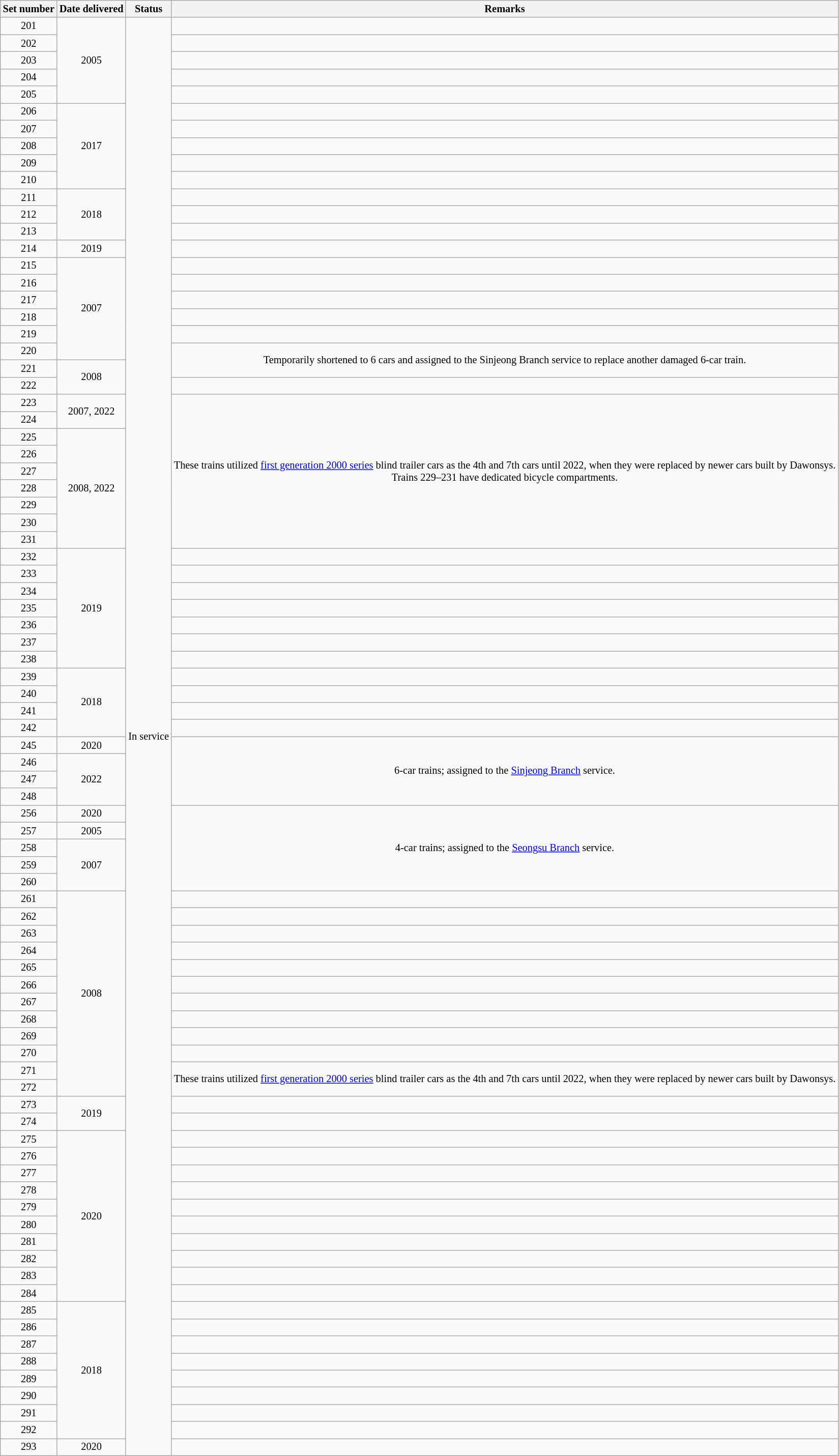<table class=wikitable style="font-size:85%;text-align:center;">
<tr>
<th>Set number</th>
<th>Date delivered</th>
<th>Status</th>
<th>Remarks</th>
</tr>
<tr>
<td>201</td>
<td rowspan="5" style="text-align:center">2005</td>
<td rowspan="84">In service</td>
<td></td>
</tr>
<tr>
<td>202</td>
<td></td>
</tr>
<tr>
<td>203</td>
<td></td>
</tr>
<tr>
<td>204</td>
<td></td>
</tr>
<tr>
<td>205</td>
<td></td>
</tr>
<tr>
<td>206</td>
<td rowspan="5" style="text-align: center">2017</td>
<td></td>
</tr>
<tr>
<td>207</td>
<td></td>
</tr>
<tr>
<td>208</td>
<td></td>
</tr>
<tr>
<td>209</td>
<td></td>
</tr>
<tr>
<td>210</td>
<td></td>
</tr>
<tr>
<td>211</td>
<td rowspan="3" style="text-align: center">2018</td>
<td></td>
</tr>
<tr>
<td>212</td>
<td></td>
</tr>
<tr>
<td>213</td>
<td></td>
</tr>
<tr>
<td>214</td>
<td style="text-align: center">2019</td>
<td></td>
</tr>
<tr>
<td>215</td>
<td rowspan="6" style="text-align: center">2007</td>
<td></td>
</tr>
<tr>
<td>216</td>
<td></td>
</tr>
<tr>
<td>217</td>
<td></td>
</tr>
<tr>
<td>218</td>
<td></td>
</tr>
<tr>
<td>219</td>
<td></td>
</tr>
<tr>
<td>220</td>
<td rowspan=2 style="text-align: center">Temporarily shortened to 6 cars and assigned to the Sinjeong Branch service to replace another damaged 6-car train.</td>
</tr>
<tr>
<td>221</td>
<td rowspan="2" style="text-align: center">2008</td>
</tr>
<tr>
<td>222</td>
<td></td>
</tr>
<tr>
<td>223</td>
<td rowspan="2" style="text-align: center">2007, 2022</td>
<td rowspan="9" style="text-align: center">These trains utilized <a href='#'>first generation 2000 series</a> blind trailer cars as the 4th and 7th cars until 2022, when they were replaced by newer cars built by Dawonsys.<br>Trains 229–231 have dedicated bicycle compartments.</td>
</tr>
<tr>
<td>224</td>
</tr>
<tr>
<td>225</td>
<td rowspan="7" style="text-align: center">2008, 2022</td>
</tr>
<tr>
<td>226</td>
</tr>
<tr>
<td>227</td>
</tr>
<tr>
<td>228</td>
</tr>
<tr>
<td>229</td>
</tr>
<tr>
<td>230</td>
</tr>
<tr>
<td>231</td>
</tr>
<tr>
<td>232</td>
<td rowspan="7" style="text-align: center">2019</td>
<td></td>
</tr>
<tr>
<td>233</td>
<td></td>
</tr>
<tr>
<td>234</td>
<td></td>
</tr>
<tr>
<td>235</td>
<td></td>
</tr>
<tr>
<td>236</td>
<td></td>
</tr>
<tr>
<td>237</td>
<td></td>
</tr>
<tr>
<td>238</td>
<td></td>
</tr>
<tr>
<td>239</td>
<td rowspan="4" style="text-align: center">2018</td>
<td></td>
</tr>
<tr>
<td>240</td>
<td></td>
</tr>
<tr>
<td>241</td>
<td></td>
</tr>
<tr>
<td>242</td>
<td></td>
</tr>
<tr>
<td>245</td>
<td style="text-align: center">2020</td>
<td rowspan="4" style="text-align: center">6-car trains; assigned to the <a href='#'>Sinjeong Branch</a> service.</td>
</tr>
<tr>
<td>246</td>
<td rowspan="3" style="text-align: center">2022</td>
</tr>
<tr>
<td>247</td>
</tr>
<tr>
<td>248</td>
</tr>
<tr>
<td>256</td>
<td style="text-align: center">2020</td>
<td rowspan="5" style="text-align: center">4-car trains; assigned to the <a href='#'>Seongsu Branch</a> service.</td>
</tr>
<tr>
<td>257</td>
<td style="text-align: center">2005</td>
</tr>
<tr>
<td>258</td>
<td rowspan="3" style="text-align: center">2007</td>
</tr>
<tr>
<td>259</td>
</tr>
<tr>
<td>260</td>
</tr>
<tr>
<td>261</td>
<td rowspan="12" style="text-align: center">2008</td>
<td></td>
</tr>
<tr>
<td>262</td>
<td></td>
</tr>
<tr>
<td>263</td>
<td></td>
</tr>
<tr>
<td>264</td>
<td></td>
</tr>
<tr>
<td>265</td>
<td></td>
</tr>
<tr>
<td>266</td>
<td></td>
</tr>
<tr>
<td>267</td>
<td></td>
</tr>
<tr>
<td>268</td>
<td></td>
</tr>
<tr>
<td>269</td>
<td></td>
</tr>
<tr>
<td>270</td>
<td></td>
</tr>
<tr>
<td>271</td>
<td rowspan="2" style="text-align: center">These trains utilized <a href='#'>first generation 2000 series</a> blind trailer cars as the 4th and 7th cars until 2022, when they were replaced by newer cars built by Dawonsys.</td>
</tr>
<tr>
<td>272</td>
</tr>
<tr>
<td>273</td>
<td rowspan="2" style="text-align: center">2019</td>
<td></td>
</tr>
<tr>
<td>274</td>
<td></td>
</tr>
<tr>
<td>275</td>
<td rowspan="10" style="text-align: center">2020</td>
<td></td>
</tr>
<tr>
<td>276</td>
<td></td>
</tr>
<tr>
<td>277</td>
<td></td>
</tr>
<tr>
<td>278</td>
<td></td>
</tr>
<tr>
<td>279</td>
<td></td>
</tr>
<tr>
<td>280</td>
<td></td>
</tr>
<tr>
<td>281</td>
<td></td>
</tr>
<tr>
<td>282</td>
<td></td>
</tr>
<tr>
<td>283</td>
<td></td>
</tr>
<tr>
<td>284</td>
<td></td>
</tr>
<tr>
<td>285</td>
<td rowspan="8" style="text-align: center">2018</td>
<td></td>
</tr>
<tr>
<td>286</td>
<td></td>
</tr>
<tr>
<td>287</td>
<td></td>
</tr>
<tr>
<td>288</td>
<td></td>
</tr>
<tr>
<td>289</td>
<td></td>
</tr>
<tr>
<td>290</td>
<td></td>
</tr>
<tr>
<td>291</td>
<td></td>
</tr>
<tr>
<td>292</td>
<td></td>
</tr>
<tr>
<td>293</td>
<td style="text-align: center">2020</td>
<td></td>
</tr>
</table>
